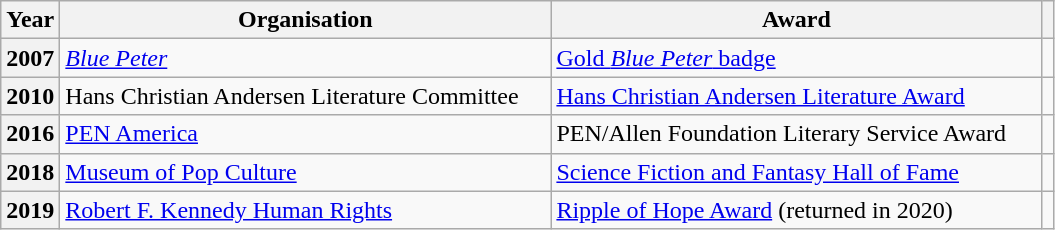<table class="wikitable sortable plainrowheaders">
<tr>
<th scope=col>Year</th>
<th scope=col style="width: 20em">Organisation</th>
<th scope=col style="width: 20em">Award</th>
<th scope=col class=unsortable></th>
</tr>
<tr>
<th scope=row style="text-align: center">2007</th>
<td><em><a href='#'>Blue Peter</a></em></td>
<td><a href='#'>Gold <em>Blue Peter</em> badge</a></td>
<td style="text-align: center"></td>
</tr>
<tr>
<th scope=row style="text-align: center">2010</th>
<td>Hans Christian Andersen Literature Committee</td>
<td><a href='#'>Hans Christian Andersen Literature Award</a></td>
<td style="text-align: center"></td>
</tr>
<tr>
<th scope=row style="text-align: center">2016</th>
<td><a href='#'>PEN America</a></td>
<td>PEN/Allen Foundation Literary Service Award</td>
<td style="text-align: center"></td>
</tr>
<tr>
<th scope=row style="text-align: center">2018</th>
<td><a href='#'>Museum of Pop Culture</a></td>
<td><a href='#'>Science Fiction and Fantasy Hall of Fame</a></td>
<td style="text-align: center"></td>
</tr>
<tr>
<th scope=row style="text-align: center">2019</th>
<td><a href='#'>Robert F. Kennedy Human Rights</a></td>
<td><a href='#'>Ripple of Hope Award</a> (returned in 2020)</td>
<td style="text-align: center"></td>
</tr>
</table>
